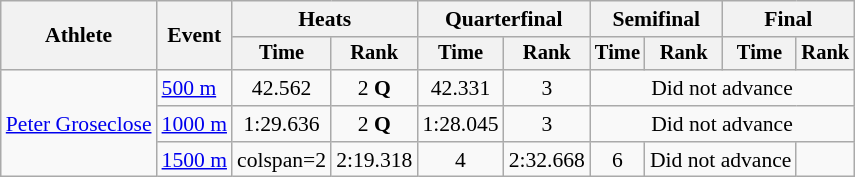<table class="wikitable" style="font-size:90%">
<tr>
<th rowspan=2>Athlete</th>
<th rowspan=2>Event</th>
<th colspan=2>Heats</th>
<th colspan=2>Quarterfinal</th>
<th colspan=2>Semifinal</th>
<th colspan=2>Final</th>
</tr>
<tr style="font-size:95%">
<th>Time</th>
<th>Rank</th>
<th>Time</th>
<th>Rank</th>
<th>Time</th>
<th>Rank</th>
<th>Time</th>
<th>Rank</th>
</tr>
<tr align=center>
<td align=left rowspan=3><a href='#'>Peter Groseclose</a></td>
<td align=left><a href='#'>500 m</a></td>
<td>42.562</td>
<td>2 <strong>Q</strong></td>
<td>42.331</td>
<td>3</td>
<td colspan=4>Did not advance</td>
</tr>
<tr align=center>
<td align=left><a href='#'>1000 m</a></td>
<td>1:29.636</td>
<td>2 <strong>Q</strong></td>
<td>1:28.045</td>
<td>3</td>
<td colspan=4>Did not advance</td>
</tr>
<tr align=center>
<td align=left><a href='#'>1500 m</a></td>
<td>colspan=2</td>
<td>2:19.318</td>
<td>4 </td>
<td>2:32.668</td>
<td>6</td>
<td colspan=2>Did not advance</td>
</tr>
</table>
